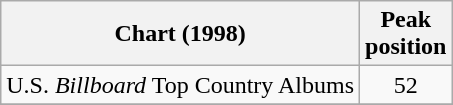<table class="wikitable">
<tr>
<th>Chart (1998)</th>
<th>Peak<br>position</th>
</tr>
<tr>
<td>U.S. <em>Billboard</em> Top Country Albums</td>
<td align="center">52</td>
</tr>
<tr>
</tr>
</table>
